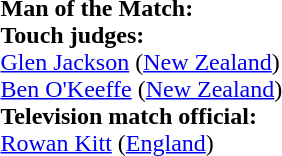<table style="width:100%">
<tr>
<td><br><strong>Man of the Match:</strong><br><strong>Touch judges:</strong>
<br><a href='#'>Glen Jackson</a> (<a href='#'>New Zealand</a>)
<br><a href='#'>Ben O'Keeffe</a> (<a href='#'>New Zealand</a>)
<br><strong>Television match official:</strong>
<br><a href='#'>Rowan Kitt</a> (<a href='#'>England</a>)</td>
</tr>
</table>
